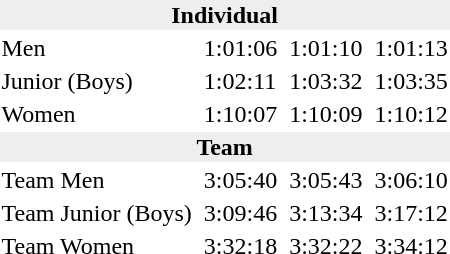<table>
<tr>
<td colspan=7 bgcolor=#eeeeee style=text-align:center;><strong>Individual</strong></td>
</tr>
<tr>
<td>Men</td>
<td></td>
<td>1:01:06</td>
<td></td>
<td>1:01:10</td>
<td></td>
<td>1:01:13</td>
</tr>
<tr>
<td>Junior (Boys)</td>
<td></td>
<td>1:02:11</td>
<td></td>
<td>1:03:32</td>
<td></td>
<td>1:03:35</td>
</tr>
<tr>
<td>Women</td>
<td></td>
<td>1:10:07</td>
<td></td>
<td>1:10:09</td>
<td></td>
<td>1:10:12</td>
</tr>
<tr>
<td colspan=7 bgcolor=#eeeeee style=text-align:center;><strong>Team</strong></td>
</tr>
<tr>
<td>Team Men</td>
<td></td>
<td>3:05:40</td>
<td></td>
<td>3:05:43</td>
<td></td>
<td>3:06:10</td>
</tr>
<tr>
<td>Team Junior (Boys)</td>
<td></td>
<td>3:09:46</td>
<td></td>
<td>3:13:34</td>
<td></td>
<td>3:17:12</td>
</tr>
<tr>
<td>Team Women</td>
<td></td>
<td>3:32:18</td>
<td></td>
<td>3:32:22</td>
<td></td>
<td>3:34:12</td>
</tr>
</table>
